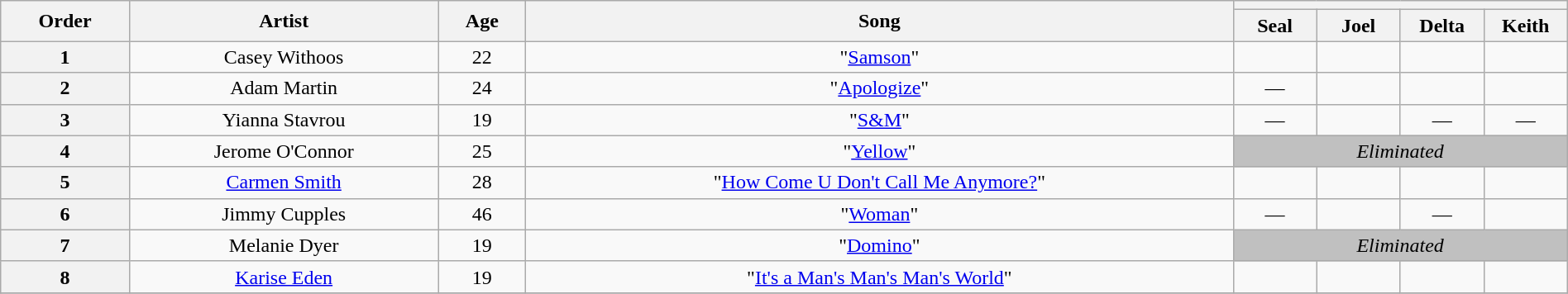<table class="wikitable" style="text-align:center; width:100%;">
<tr>
<th scope="col" rowspan="2">Order</th>
<th scope="col" rowspan="2">Artist</th>
<th scope="col" rowspan="2">Age</th>
<th scope="col" rowspan="2">Song</th>
<th scope="col" colspan="4"></th>
</tr>
<tr>
<th width="60">Seal</th>
<th width="60">Joel</th>
<th width="60">Delta</th>
<th width="60">Keith</th>
</tr>
<tr>
<th>1</th>
<td scope="row">Casey Withoos</td>
<td>22</td>
<td>"<a href='#'>Samson</a>"</td>
<td></td>
<td></td>
<td></td>
<td></td>
</tr>
<tr>
<th>2</th>
<td scope="row">Adam Martin</td>
<td>24</td>
<td>"<a href='#'>Apologize</a>"</td>
<td>—</td>
<td></td>
<td></td>
<td></td>
</tr>
<tr>
<th>3</th>
<td scope="row">Yianna Stavrou</td>
<td>19</td>
<td>"<a href='#'>S&M</a>"</td>
<td>—</td>
<td></td>
<td>—</td>
<td>—</td>
</tr>
<tr>
<th>4</th>
<td scope="row">Jerome O'Connor</td>
<td>25</td>
<td>"<a href='#'>Yellow</a>"</td>
<td colspan=4 style="background:silver"><em>Eliminated</em></td>
</tr>
<tr>
<th>5</th>
<td scope="row"><a href='#'>Carmen Smith</a></td>
<td>28</td>
<td>"<a href='#'>How Come U Don't Call Me Anymore?</a>"</td>
<td></td>
<td></td>
<td></td>
<td></td>
</tr>
<tr>
<th>6</th>
<td scope="row">Jimmy Cupples</td>
<td>46</td>
<td>"<a href='#'>Woman</a>"</td>
<td>—</td>
<td></td>
<td>—</td>
<td></td>
</tr>
<tr>
<th>7</th>
<td scope="row">Melanie Dyer</td>
<td>19</td>
<td>"<a href='#'>Domino</a>"</td>
<td colspan=4 style="background:silver"><em>Eliminated</em></td>
</tr>
<tr>
<th>8</th>
<td scope="row"><a href='#'>Karise Eden</a></td>
<td>19</td>
<td>"<a href='#'>It's a Man's Man's Man's World</a>"</td>
<td></td>
<td></td>
<td></td>
<td></td>
</tr>
<tr>
</tr>
</table>
